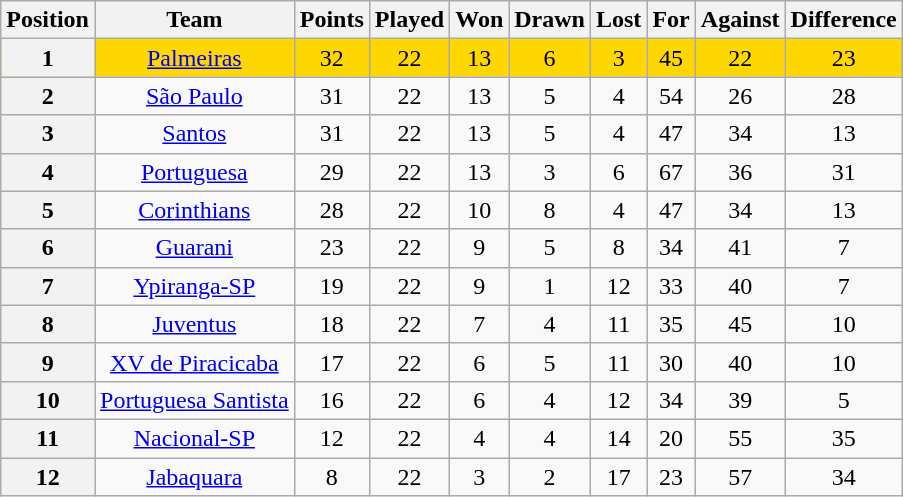<table class="wikitable" style="text-align:center">
<tr>
<th>Position</th>
<th>Team</th>
<th>Points</th>
<th>Played</th>
<th>Won</th>
<th>Drawn</th>
<th>Lost</th>
<th>For</th>
<th>Against</th>
<th>Difference</th>
</tr>
<tr style="background: gold;">
<th>1</th>
<td><a href='#'>Palmeiras</a></td>
<td>32</td>
<td>22</td>
<td>13</td>
<td>6</td>
<td>3</td>
<td>45</td>
<td>22</td>
<td>23</td>
</tr>
<tr>
<th>2</th>
<td><a href='#'>São Paulo</a></td>
<td>31</td>
<td>22</td>
<td>13</td>
<td>5</td>
<td>4</td>
<td>54</td>
<td>26</td>
<td>28</td>
</tr>
<tr>
<th>3</th>
<td><a href='#'>Santos</a></td>
<td>31</td>
<td>22</td>
<td>13</td>
<td>5</td>
<td>4</td>
<td>47</td>
<td>34</td>
<td>13</td>
</tr>
<tr>
<th>4</th>
<td><a href='#'>Portuguesa</a></td>
<td>29</td>
<td>22</td>
<td>13</td>
<td>3</td>
<td>6</td>
<td>67</td>
<td>36</td>
<td>31</td>
</tr>
<tr>
<th>5</th>
<td><a href='#'>Corinthians</a></td>
<td>28</td>
<td>22</td>
<td>10</td>
<td>8</td>
<td>4</td>
<td>47</td>
<td>34</td>
<td>13</td>
</tr>
<tr>
<th>6</th>
<td><a href='#'>Guarani</a></td>
<td>23</td>
<td>22</td>
<td>9</td>
<td>5</td>
<td>8</td>
<td>34</td>
<td>41</td>
<td>7</td>
</tr>
<tr>
<th>7</th>
<td><a href='#'>Ypiranga-SP</a></td>
<td>19</td>
<td>22</td>
<td>9</td>
<td>1</td>
<td>12</td>
<td>33</td>
<td>40</td>
<td>7</td>
</tr>
<tr>
<th>8</th>
<td><a href='#'>Juventus</a></td>
<td>18</td>
<td>22</td>
<td>7</td>
<td>4</td>
<td>11</td>
<td>35</td>
<td>45</td>
<td>10</td>
</tr>
<tr>
<th>9</th>
<td><a href='#'>XV de Piracicaba</a></td>
<td>17</td>
<td>22</td>
<td>6</td>
<td>5</td>
<td>11</td>
<td>30</td>
<td>40</td>
<td>10</td>
</tr>
<tr>
<th>10</th>
<td><a href='#'>Portuguesa Santista</a></td>
<td>16</td>
<td>22</td>
<td>6</td>
<td>4</td>
<td>12</td>
<td>34</td>
<td>39</td>
<td>5</td>
</tr>
<tr>
<th>11</th>
<td><a href='#'>Nacional-SP</a></td>
<td>12</td>
<td>22</td>
<td>4</td>
<td>4</td>
<td>14</td>
<td>20</td>
<td>55</td>
<td>35</td>
</tr>
<tr>
<th>12</th>
<td><a href='#'>Jabaquara</a></td>
<td>8</td>
<td>22</td>
<td>3</td>
<td>2</td>
<td>17</td>
<td>23</td>
<td>57</td>
<td>34</td>
</tr>
</table>
